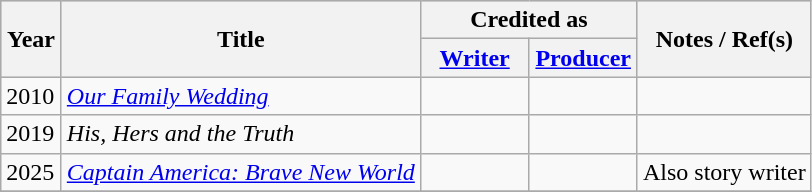<table class="wikitable">
<tr style="background:#ccc; text-align:center;">
<th rowspan="2" style="width:33px;">Year</th>
<th rowspan="2">Title</th>
<th colspan="2">Credited as</th>
<th rowspan="2">Notes / Ref(s)</th>
</tr>
<tr>
<th width="65"><a href='#'>Writer</a></th>
<th width="65"><a href='#'>Producer</a></th>
</tr>
<tr>
<td>2010</td>
<td><em><a href='#'>Our Family Wedding</a></em></td>
<td></td>
<td></td>
<td></td>
</tr>
<tr>
<td>2019</td>
<td><em>His, Hers and the Truth</em></td>
<td></td>
<td></td>
<td></td>
</tr>
<tr>
<td>2025</td>
<td><em><a href='#'>Captain America: Brave New World</a></em></td>
<td></td>
<td></td>
<td>Also story writer</td>
</tr>
<tr>
</tr>
</table>
